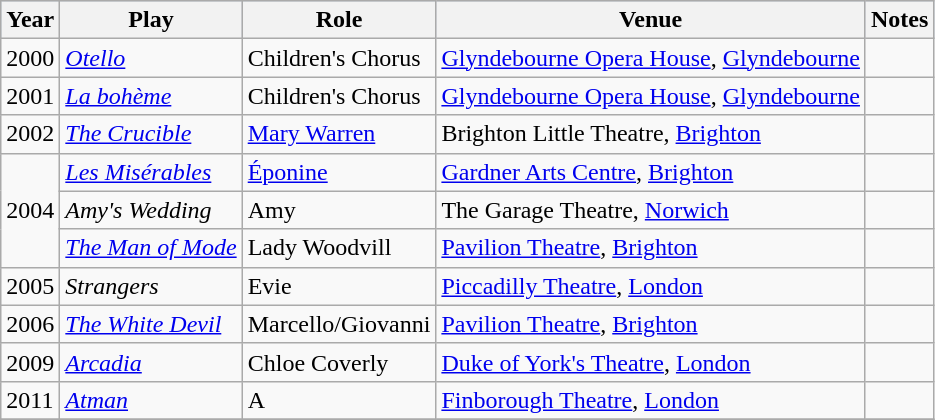<table class="wikitable">
<tr style="background:#b0c4de; text-align:center;">
<th>Year</th>
<th>Play</th>
<th>Role</th>
<th>Venue</th>
<th>Notes</th>
</tr>
<tr>
<td>2000</td>
<td><em><a href='#'>Otello</a></em></td>
<td>Children's Chorus</td>
<td><a href='#'>Glyndebourne Opera House</a>, <a href='#'>Glyndebourne</a></td>
<td></td>
</tr>
<tr>
<td>2001</td>
<td><em><a href='#'>La bohème</a></em></td>
<td>Children's Chorus</td>
<td><a href='#'>Glyndebourne Opera House</a>, <a href='#'>Glyndebourne</a></td>
<td></td>
</tr>
<tr>
<td>2002</td>
<td><em><a href='#'>The Crucible</a></em></td>
<td><a href='#'>Mary Warren</a></td>
<td>Brighton Little Theatre, <a href='#'>Brighton</a></td>
<td></td>
</tr>
<tr>
<td rowspan="3">2004</td>
<td><em><a href='#'>Les Misérables</a></em></td>
<td><a href='#'>Éponine</a></td>
<td><a href='#'>Gardner Arts Centre</a>, <a href='#'>Brighton</a></td>
<td></td>
</tr>
<tr>
<td><em>Amy's Wedding</em></td>
<td>Amy</td>
<td>The Garage Theatre, <a href='#'>Norwich</a></td>
<td></td>
</tr>
<tr>
<td><em><a href='#'>The Man of Mode</a></em></td>
<td>Lady Woodvill</td>
<td><a href='#'>Pavilion Theatre</a>, <a href='#'>Brighton</a></td>
<td></td>
</tr>
<tr>
<td>2005</td>
<td><em>Strangers</em></td>
<td>Evie</td>
<td><a href='#'>Piccadilly Theatre</a>, <a href='#'>London</a></td>
<td></td>
</tr>
<tr>
<td>2006</td>
<td><em><a href='#'>The White Devil</a></em></td>
<td>Marcello/Giovanni</td>
<td><a href='#'>Pavilion Theatre</a>, <a href='#'>Brighton</a></td>
<td></td>
</tr>
<tr>
<td>2009</td>
<td><em><a href='#'>Arcadia</a></em></td>
<td>Chloe Coverly</td>
<td><a href='#'>Duke of York's Theatre</a>, <a href='#'>London</a></td>
<td></td>
</tr>
<tr>
<td>2011</td>
<td><em><a href='#'>Atman</a></em></td>
<td>A</td>
<td><a href='#'>Finborough Theatre</a>, <a href='#'>London</a></td>
<td></td>
</tr>
<tr>
</tr>
</table>
